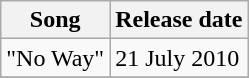<table class="wikitable">
<tr>
<th>Song</th>
<th>Release date</th>
</tr>
<tr>
<td>"No Way"</td>
<td>21 July 2010</td>
</tr>
<tr>
</tr>
</table>
